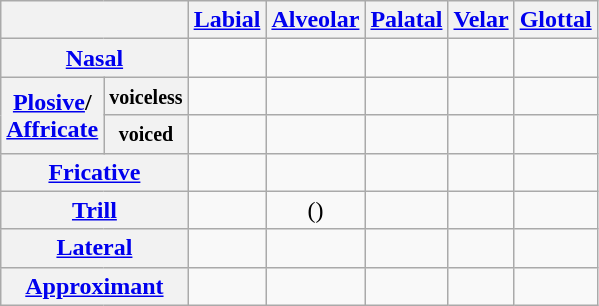<table class="wikitable" style="text-align:center">
<tr>
<th colspan="2"></th>
<th><a href='#'>Labial</a></th>
<th><a href='#'>Alveolar</a></th>
<th><a href='#'>Palatal</a></th>
<th><a href='#'>Velar</a></th>
<th><a href='#'>Glottal</a></th>
</tr>
<tr>
<th colspan="2"><a href='#'>Nasal</a></th>
<td></td>
<td></td>
<td></td>
<td></td>
<td></td>
</tr>
<tr>
<th rowspan="2"><a href='#'>Plosive</a>/<br><a href='#'>Affricate</a></th>
<th><small>voiceless</small></th>
<td></td>
<td></td>
<td></td>
<td></td>
<td></td>
</tr>
<tr>
<th><small>voiced</small></th>
<td></td>
<td></td>
<td></td>
<td></td>
<td></td>
</tr>
<tr>
<th colspan="2"><a href='#'>Fricative</a></th>
<td></td>
<td></td>
<td></td>
<td></td>
<td></td>
</tr>
<tr>
<th colspan="2"><a href='#'>Trill</a></th>
<td></td>
<td>()</td>
<td></td>
<td></td>
<td></td>
</tr>
<tr>
<th colspan="2"><a href='#'>Lateral</a></th>
<td></td>
<td></td>
<td></td>
<td></td>
<td></td>
</tr>
<tr>
<th colspan="2"><a href='#'>Approximant</a></th>
<td></td>
<td></td>
<td></td>
<td></td>
<td></td>
</tr>
</table>
